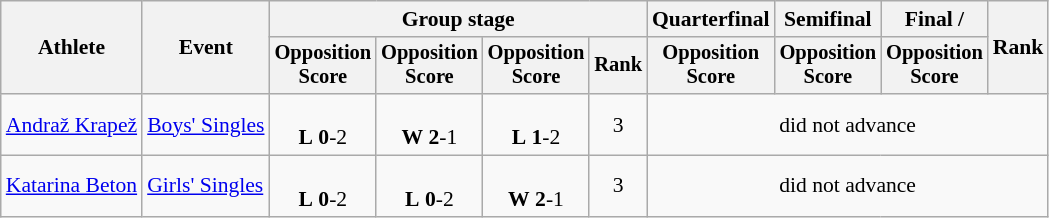<table class="wikitable" style="font-size:90%">
<tr>
<th rowspan=2>Athlete</th>
<th rowspan=2>Event</th>
<th colspan=4>Group stage</th>
<th>Quarterfinal</th>
<th>Semifinal</th>
<th>Final / </th>
<th rowspan=2>Rank</th>
</tr>
<tr style="font-size:95%">
<th>Opposition<br>Score</th>
<th>Opposition<br>Score</th>
<th>Opposition<br>Score</th>
<th>Rank</th>
<th>Opposition<br>Score</th>
<th>Opposition<br>Score</th>
<th>Opposition<br>Score</th>
</tr>
<tr align=center>
<td align=left><a href='#'>Andraž Krapež</a></td>
<td align=left><a href='#'>Boys' Singles</a></td>
<td> <br> <strong>L</strong> <strong>0</strong>-2</td>
<td> <br> <strong>W</strong> <strong>2</strong>-1</td>
<td> <br> <strong>L</strong> <strong>1</strong>-2</td>
<td>3</td>
<td colspan=4>did not advance</td>
</tr>
<tr align=center>
<td align=left><a href='#'>Katarina Beton</a></td>
<td align=left><a href='#'>Girls' Singles</a></td>
<td> <br> <strong>L</strong> <strong>0</strong>-2</td>
<td> <br> <strong>L</strong> <strong>0</strong>-2</td>
<td> <br> <strong>W</strong> <strong>2</strong>-1</td>
<td>3</td>
<td colspan=4>did not advance</td>
</tr>
</table>
